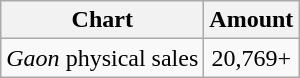<table class="wikitable">
<tr>
<th>Chart</th>
<th>Amount</th>
</tr>
<tr>
<td><em>Gaon</em> physical sales</td>
<td align="center">20,769+</td>
</tr>
</table>
